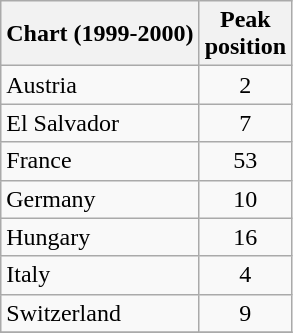<table class="wikitable sortable">
<tr>
<th>Chart (1999-2000)</th>
<th>Peak<br>position</th>
</tr>
<tr>
<td>Austria</td>
<td align="center">2</td>
</tr>
<tr>
<td>El Salvador</td>
<td align="center">7</td>
</tr>
<tr>
<td>France</td>
<td align="center">53</td>
</tr>
<tr>
<td>Germany</td>
<td align="center">10</td>
</tr>
<tr>
<td>Hungary</td>
<td align="center">16</td>
</tr>
<tr>
<td>Italy</td>
<td align="center">4</td>
</tr>
<tr>
<td>Switzerland</td>
<td align="center">9</td>
</tr>
<tr>
</tr>
</table>
